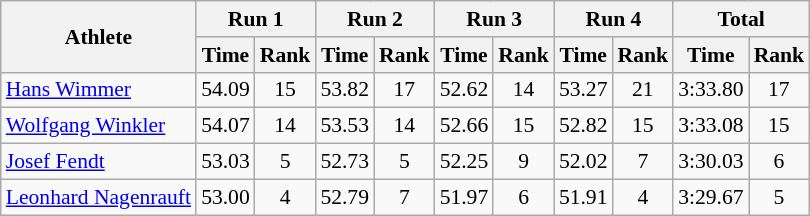<table class="wikitable" border="1" style="font-size:90%">
<tr>
<th rowspan="2">Athlete</th>
<th colspan="2">Run 1</th>
<th colspan="2">Run 2</th>
<th colspan="2">Run 3</th>
<th colspan="2">Run 4</th>
<th colspan="2">Total</th>
</tr>
<tr>
<th>Time</th>
<th>Rank</th>
<th>Time</th>
<th>Rank</th>
<th>Time</th>
<th>Rank</th>
<th>Time</th>
<th>Rank</th>
<th>Time</th>
<th>Rank</th>
</tr>
<tr>
<td><a href='#'>Hans Wimmer</a></td>
<td align="center">54.09</td>
<td align="center">15</td>
<td align="center">53.82</td>
<td align="center">17</td>
<td align="center">52.62</td>
<td align="center">14</td>
<td align="center">53.27</td>
<td align="center">21</td>
<td align="center">3:33.80</td>
<td align="center">17</td>
</tr>
<tr>
<td><a href='#'>Wolfgang Winkler</a></td>
<td align="center">54.07</td>
<td align="center">14</td>
<td align="center">53.53</td>
<td align="center">14</td>
<td align="center">52.66</td>
<td align="center">15</td>
<td align="center">52.82</td>
<td align="center">15</td>
<td align="center">3:33.08</td>
<td align="center">15</td>
</tr>
<tr>
<td><a href='#'>Josef Fendt</a></td>
<td align="center">53.03</td>
<td align="center">5</td>
<td align="center">52.73</td>
<td align="center">5</td>
<td align="center">52.25</td>
<td align="center">9</td>
<td align="center">52.02</td>
<td align="center">7</td>
<td align="center">3:30.03</td>
<td align="center">6</td>
</tr>
<tr>
<td><a href='#'>Leonhard Nagenrauft</a></td>
<td align="center">53.00</td>
<td align="center">4</td>
<td align="center">52.79</td>
<td align="center">7</td>
<td align="center">51.97</td>
<td align="center">6</td>
<td align="center">51.91</td>
<td align="center">4</td>
<td align="center">3:29.67</td>
<td align="center">5</td>
</tr>
</table>
